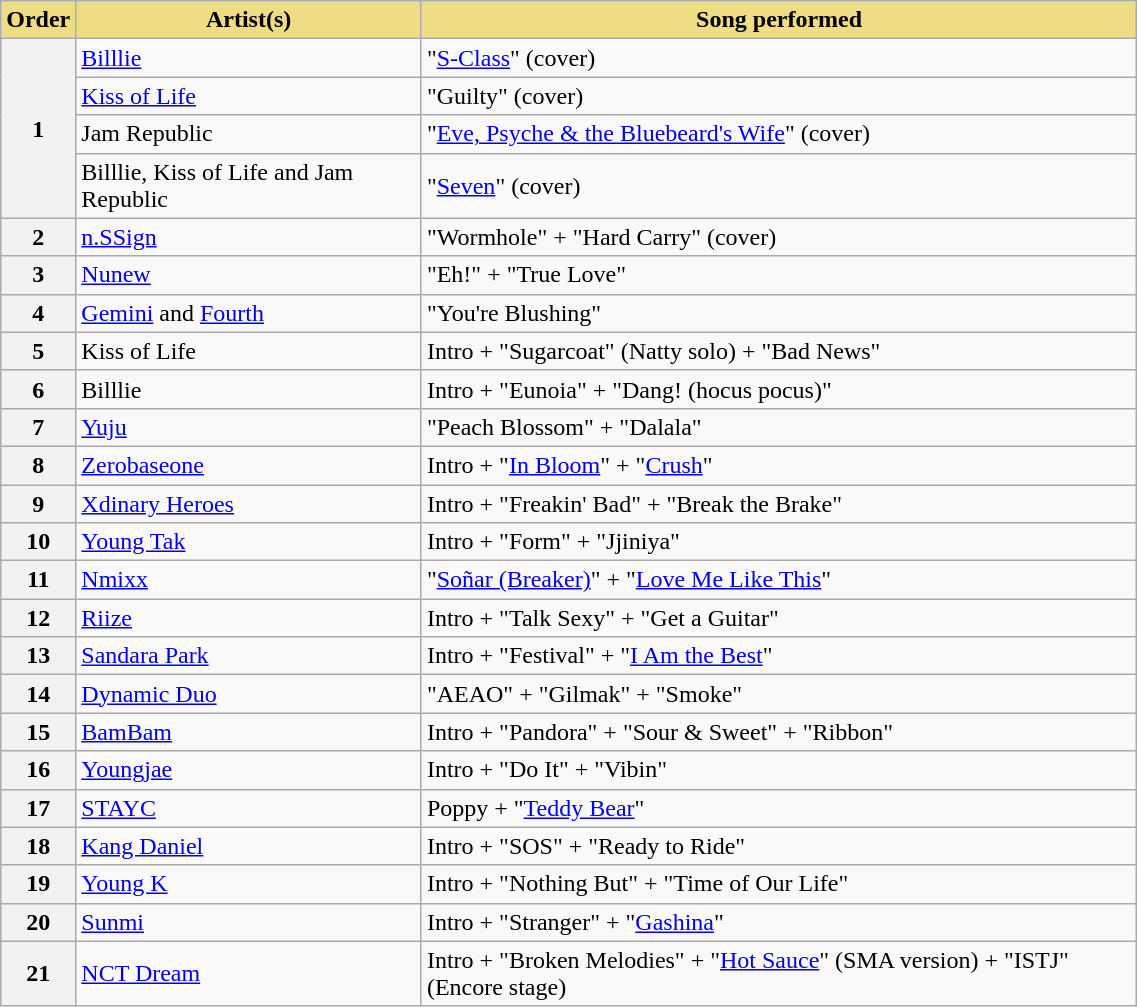<table class="wikitable plainrowheaders" style="width:60%">
<tr>
<th scope="col" style="background:#EEDD82; width:2%">Order</th>
<th scope="col" style="background:#EEDD82">Artist(s)</th>
<th scope="col" style="background:#EEDD82">Song performed</th>
</tr>
<tr>
<th scope="row" rowspan="4">1</th>
<td><a href='#'>Billlie</a></td>
<td>"<a href='#'>S-Class</a>" (cover)</td>
</tr>
<tr>
<td><a href='#'>Kiss of Life</a></td>
<td>"Guilty" (cover)</td>
</tr>
<tr>
<td>Jam Republic</td>
<td>"<a href='#'>Eve, Psyche & the Bluebeard's Wife</a>" (cover)</td>
</tr>
<tr>
<td>Billlie, Kiss of Life and Jam Republic</td>
<td>"<a href='#'>Seven</a>" (cover)</td>
</tr>
<tr>
<th scope="row">2</th>
<td><a href='#'>n.SSign</a></td>
<td>"Wormhole" + "Hard Carry" (cover)</td>
</tr>
<tr>
<th scope="row">3</th>
<td><a href='#'>Nunew</a></td>
<td>"Eh!" + "True Love"</td>
</tr>
<tr>
<th scope="row">4</th>
<td><a href='#'>Gemini</a> and <a href='#'>Fourth</a></td>
<td>"You're Blushing"</td>
</tr>
<tr>
<th scope="row">5</th>
<td>Kiss of Life</td>
<td>Intro + "Sugarcoat" (Natty solo) + "Bad News"</td>
</tr>
<tr>
<th scope="row">6</th>
<td>Billlie</td>
<td>Intro + "Eunoia" + "Dang! (hocus pocus)"</td>
</tr>
<tr>
<th scope="row">7</th>
<td><a href='#'>Yuju</a></td>
<td>"Peach Blossom" + "Dalala"</td>
</tr>
<tr>
<th scope="row">8</th>
<td><a href='#'>Zerobaseone</a></td>
<td>Intro + "<a href='#'>In Bloom</a>" + "<a href='#'>Crush</a>"</td>
</tr>
<tr>
<th scope="row">9</th>
<td><a href='#'>Xdinary Heroes</a></td>
<td>Intro + "Freakin' Bad" + "Break the Brake"</td>
</tr>
<tr>
<th scope="row">10</th>
<td><a href='#'>Young Tak</a></td>
<td>Intro + "Form" + "Jjiniya"</td>
</tr>
<tr>
<th scope="row">11</th>
<td><a href='#'>Nmixx</a></td>
<td>"<a href='#'>Soñar (Breaker)</a>" + "<a href='#'>Love Me Like This</a>"</td>
</tr>
<tr>
<th scope="row">12</th>
<td><a href='#'>Riize</a></td>
<td>Intro + "Talk Sexy" + "Get a Guitar"</td>
</tr>
<tr>
<th scope="row">13</th>
<td><a href='#'>Sandara Park</a></td>
<td>Intro + "Festival" + "<a href='#'>I Am the Best</a>"</td>
</tr>
<tr>
<th scope="row">14</th>
<td><a href='#'>Dynamic Duo</a></td>
<td>"AEAO" + "Gilmak" + "Smoke"</td>
</tr>
<tr>
<th scope="row">15</th>
<td><a href='#'>BamBam</a></td>
<td>Intro + "Pandora" + "Sour & Sweet" + "Ribbon"</td>
</tr>
<tr>
<th scope="row">16</th>
<td><a href='#'>Youngjae</a></td>
<td>Intro + "Do It" + "Vibin"</td>
</tr>
<tr>
<th scope="row">17</th>
<td><a href='#'>STAYC</a></td>
<td>Poppy + "<a href='#'>Teddy Bear</a>"</td>
</tr>
<tr>
<th scope="row">18</th>
<td><a href='#'>Kang Daniel</a></td>
<td>Intro + "SOS" + "Ready to Ride"</td>
</tr>
<tr>
<th scope="row">19</th>
<td><a href='#'>Young K</a></td>
<td>Intro + "Nothing But" + "Time of Our Life"</td>
</tr>
<tr>
<th scope="row">20</th>
<td><a href='#'>Sunmi</a></td>
<td>Intro + "Stranger" + "<a href='#'>Gashina</a>"</td>
</tr>
<tr>
<th scope="row">21</th>
<td><a href='#'>NCT Dream</a></td>
<td>Intro + "Broken Melodies" + "<a href='#'>Hot Sauce</a>" (SMA version) + "ISTJ" (Encore stage)</td>
</tr>
</table>
